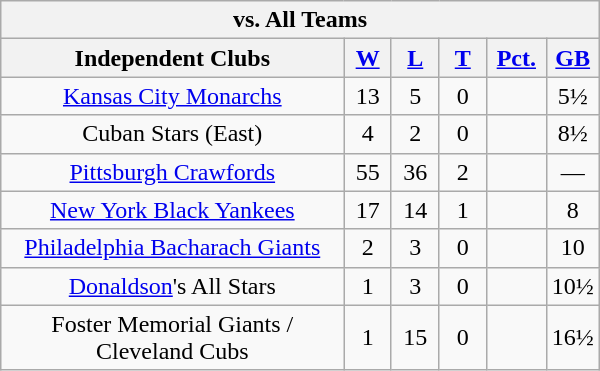<table class="wikitable" width="400em" style="text-align:center;">
<tr>
<th colspan="6">vs. All Teams</th>
</tr>
<tr>
<th width="58%">Independent Clubs</th>
<th width="8%"><a href='#'>W</a></th>
<th width="8%"><a href='#'>L</a></th>
<th width="8%"><a href='#'>T</a></th>
<th width="10%"><a href='#'>Pct.</a></th>
<th width="8%"><a href='#'>GB</a></th>
</tr>
<tr>
<td><a href='#'>Kansas City Monarchs</a></td>
<td>13</td>
<td>5</td>
<td>0</td>
<td></td>
<td>5½</td>
</tr>
<tr>
<td>Cuban Stars (East)</td>
<td>4</td>
<td>2</td>
<td>0</td>
<td></td>
<td>8½</td>
</tr>
<tr>
<td><a href='#'>Pittsburgh Crawfords</a></td>
<td>55</td>
<td>36</td>
<td>2</td>
<td></td>
<td>—</td>
</tr>
<tr>
<td><a href='#'>New York Black Yankees</a></td>
<td>17</td>
<td>14</td>
<td>1</td>
<td></td>
<td>8</td>
</tr>
<tr>
<td><a href='#'>Philadelphia Bacharach Giants</a></td>
<td>2</td>
<td>3</td>
<td>0</td>
<td></td>
<td>10</td>
</tr>
<tr>
<td><a href='#'>Donaldson</a>'s All Stars</td>
<td>1</td>
<td>3</td>
<td>0</td>
<td></td>
<td>10½</td>
</tr>
<tr>
<td>Foster Memorial Giants / Cleveland Cubs</td>
<td>1</td>
<td>15</td>
<td>0</td>
<td></td>
<td>16½</td>
</tr>
</table>
